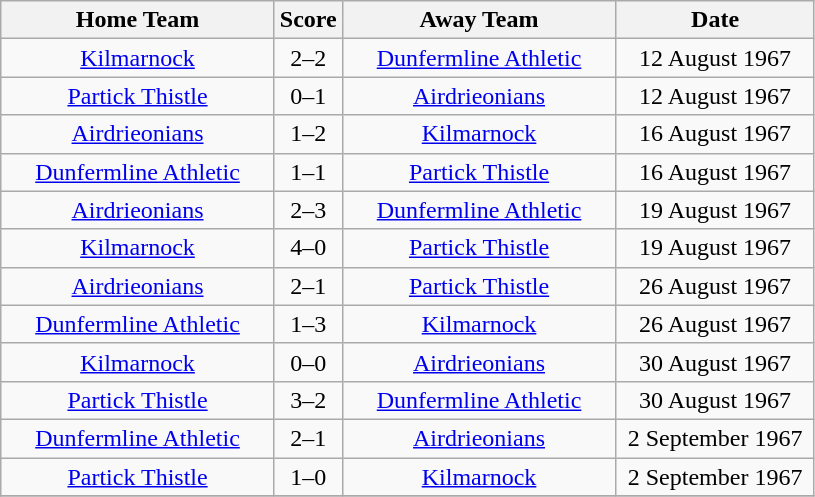<table class="wikitable" style="text-align:center;">
<tr>
<th width=175>Home Team</th>
<th width=20>Score</th>
<th width=175>Away Team</th>
<th width= 125>Date</th>
</tr>
<tr>
<td><a href='#'>Kilmarnock</a></td>
<td>2–2</td>
<td><a href='#'>Dunfermline Athletic</a></td>
<td>12 August 1967</td>
</tr>
<tr>
<td><a href='#'>Partick Thistle</a></td>
<td>0–1</td>
<td><a href='#'>Airdrieonians</a></td>
<td>12 August 1967</td>
</tr>
<tr>
<td><a href='#'>Airdrieonians</a></td>
<td>1–2</td>
<td><a href='#'>Kilmarnock</a></td>
<td>16 August 1967</td>
</tr>
<tr>
<td><a href='#'>Dunfermline Athletic</a></td>
<td>1–1</td>
<td><a href='#'>Partick Thistle</a></td>
<td>16 August 1967</td>
</tr>
<tr>
<td><a href='#'>Airdrieonians</a></td>
<td>2–3</td>
<td><a href='#'>Dunfermline Athletic</a></td>
<td>19 August 1967</td>
</tr>
<tr>
<td><a href='#'>Kilmarnock</a></td>
<td>4–0</td>
<td><a href='#'>Partick Thistle</a></td>
<td>19 August 1967</td>
</tr>
<tr>
<td><a href='#'>Airdrieonians</a></td>
<td>2–1</td>
<td><a href='#'>Partick Thistle</a></td>
<td>26 August 1967</td>
</tr>
<tr>
<td><a href='#'>Dunfermline Athletic</a></td>
<td>1–3</td>
<td><a href='#'>Kilmarnock</a></td>
<td>26 August 1967</td>
</tr>
<tr>
<td><a href='#'>Kilmarnock</a></td>
<td>0–0</td>
<td><a href='#'>Airdrieonians</a></td>
<td>30 August 1967</td>
</tr>
<tr>
<td><a href='#'>Partick Thistle</a></td>
<td>3–2</td>
<td><a href='#'>Dunfermline Athletic</a></td>
<td>30 August 1967</td>
</tr>
<tr>
<td><a href='#'>Dunfermline Athletic</a></td>
<td>2–1</td>
<td><a href='#'>Airdrieonians</a></td>
<td>2 September 1967</td>
</tr>
<tr>
<td><a href='#'>Partick Thistle</a></td>
<td>1–0</td>
<td><a href='#'>Kilmarnock</a></td>
<td>2 September 1967</td>
</tr>
<tr>
</tr>
</table>
